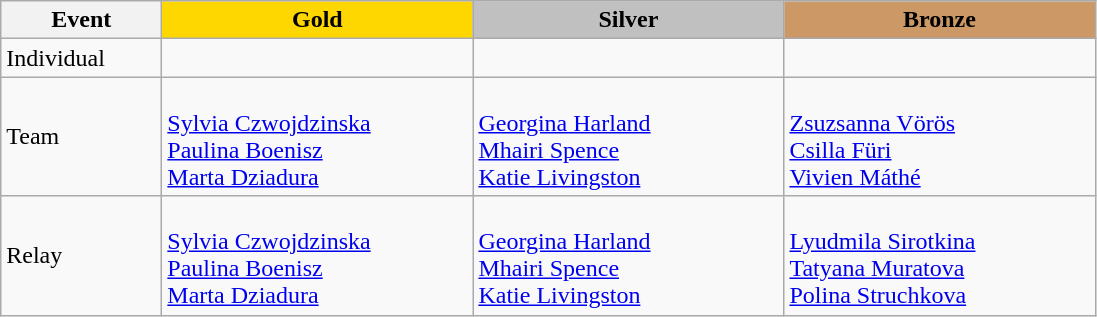<table class="wikitable">
<tr>
<th width="100">Event</th>
<th style="background-color:gold;" width="200"> Gold</th>
<th style="background-color:silver;" width="200">Silver</th>
<th style="background-color:#CC9966;" width="200"> Bronze</th>
</tr>
<tr>
<td>Individual</td>
<td></td>
<td></td>
<td></td>
</tr>
<tr>
<td>Team</td>
<td> <br> <a href='#'>Sylvia Czwojdzinska</a> <br> <a href='#'>Paulina Boenisz</a><br> <a href='#'>Marta Dziadura</a></td>
<td> <br> <a href='#'>Georgina Harland</a> <br> <a href='#'>Mhairi Spence</a><br> <a href='#'>Katie Livingston</a></td>
<td> <br> <a href='#'>Zsuzsanna Vörös</a> <br> <a href='#'>Csilla Füri</a><br> <a href='#'>Vivien Máthé</a></td>
</tr>
<tr>
<td>Relay</td>
<td> <br> <a href='#'>Sylvia Czwojdzinska</a> <br> <a href='#'>Paulina Boenisz</a><br> <a href='#'>Marta Dziadura</a></td>
<td> <br> <a href='#'>Georgina Harland</a> <br> <a href='#'>Mhairi Spence</a><br> <a href='#'>Katie Livingston</a></td>
<td> <br> <a href='#'>Lyudmila Sirotkina</a> <br> <a href='#'>Tatyana Muratova</a><br> <a href='#'>Polina Struchkova</a></td>
</tr>
</table>
